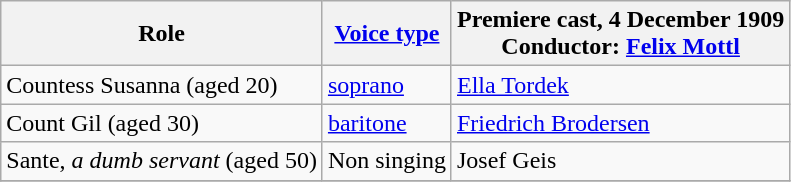<table class="wikitable">
<tr>
<th>Role</th>
<th><a href='#'>Voice type</a></th>
<th>Premiere cast, 4 December 1909<br>Conductor: <a href='#'>Felix Mottl</a></th>
</tr>
<tr>
<td>Countess Susanna (aged 20)</td>
<td><a href='#'>soprano</a></td>
<td><a href='#'>Ella Tordek</a></td>
</tr>
<tr>
<td>Count Gil (aged 30)</td>
<td><a href='#'>baritone</a></td>
<td><a href='#'>Friedrich Brodersen</a></td>
</tr>
<tr>
<td>Sante, <em>a dumb servant</em> (aged 50)</td>
<td>Non singing</td>
<td>Josef Geis</td>
</tr>
<tr>
</tr>
</table>
